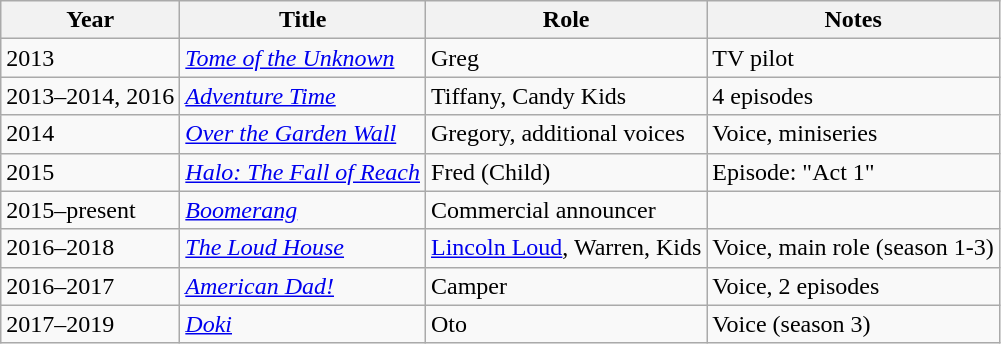<table class="wikitable">
<tr>
<th>Year</th>
<th>Title</th>
<th>Role</th>
<th>Notes</th>
</tr>
<tr>
<td>2013</td>
<td><em><a href='#'>Tome of the Unknown</a></em></td>
<td>Greg</td>
<td>TV pilot</td>
</tr>
<tr>
<td>2013–2014, 2016</td>
<td><em><a href='#'>Adventure Time</a></em></td>
<td>Tiffany, Candy Kids</td>
<td>4 episodes</td>
</tr>
<tr>
<td>2014</td>
<td><em><a href='#'>Over the Garden Wall</a></em></td>
<td>Gregory, additional voices</td>
<td>Voice, miniseries</td>
</tr>
<tr>
<td>2015</td>
<td><em><a href='#'>Halo: The Fall of Reach</a></em></td>
<td>Fred (Child)</td>
<td>Episode: "Act 1"</td>
</tr>
<tr>
<td>2015–present</td>
<td><em><a href='#'>Boomerang</a></em></td>
<td>Commercial announcer</td>
<td></td>
</tr>
<tr>
<td>2016–2018</td>
<td><em><a href='#'>The Loud House</a></em></td>
<td><a href='#'>Lincoln Loud</a>, Warren, Kids</td>
<td>Voice, main role (season 1-3)</td>
</tr>
<tr>
<td>2016–2017</td>
<td><em><a href='#'>American Dad!</a></em></td>
<td>Camper</td>
<td>Voice, 2 episodes</td>
</tr>
<tr>
<td>2017–2019</td>
<td><em><a href='#'>Doki</a></em></td>
<td>Oto</td>
<td>Voice (season 3)</td>
</tr>
</table>
